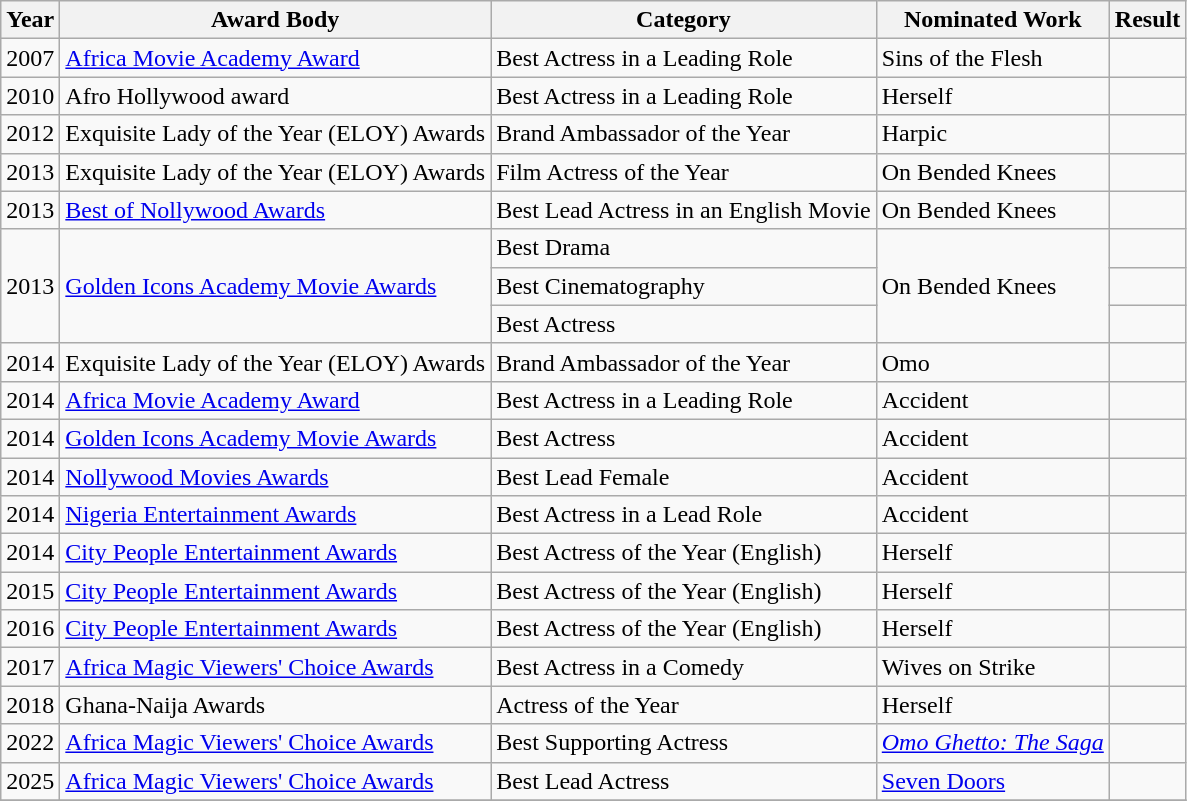<table class="wikitable">
<tr>
<th>Year</th>
<th>Award Body</th>
<th>Category</th>
<th>Nominated Work</th>
<th>Result</th>
</tr>
<tr>
<td>2007</td>
<td><a href='#'>Africa Movie Academy Award</a></td>
<td>Best Actress in a Leading Role</td>
<td>Sins of the Flesh</td>
<td></td>
</tr>
<tr>
<td>2010</td>
<td>Afro Hollywood award</td>
<td>Best Actress in a Leading Role</td>
<td>Herself</td>
<td></td>
</tr>
<tr>
<td>2012</td>
<td>Exquisite Lady of the Year (ELOY) Awards </td>
<td>Brand Ambassador of the Year</td>
<td>Harpic</td>
<td></td>
</tr>
<tr>
<td>2013</td>
<td>Exquisite Lady of the Year (ELOY) Awards </td>
<td>Film Actress of the Year</td>
<td>On Bended Knees</td>
<td></td>
</tr>
<tr>
<td>2013</td>
<td><a href='#'>Best of Nollywood Awards</a></td>
<td>Best Lead Actress in an English Movie</td>
<td>On Bended Knees</td>
<td></td>
</tr>
<tr>
<td rowspan=3>2013</td>
<td rowspan=3><a href='#'>Golden Icons Academy Movie Awards</a></td>
<td>Best Drama</td>
<td rowspan=3>On Bended Knees</td>
<td></td>
</tr>
<tr>
<td>Best Cinematography</td>
<td></td>
</tr>
<tr>
<td>Best Actress</td>
<td></td>
</tr>
<tr>
<td>2014</td>
<td>Exquisite Lady of the Year (ELOY) Awards </td>
<td>Brand Ambassador of the Year</td>
<td>Omo</td>
<td></td>
</tr>
<tr>
<td>2014</td>
<td><a href='#'>Africa Movie Academy Award</a></td>
<td>Best Actress in a Leading Role</td>
<td>Accident</td>
<td></td>
</tr>
<tr>
<td>2014</td>
<td><a href='#'>Golden Icons Academy Movie Awards</a></td>
<td>Best Actress</td>
<td>Accident</td>
<td></td>
</tr>
<tr>
<td>2014</td>
<td><a href='#'>Nollywood Movies Awards</a></td>
<td>Best Lead Female</td>
<td>Accident</td>
<td></td>
</tr>
<tr>
<td>2014</td>
<td><a href='#'>Nigeria Entertainment Awards</a></td>
<td>Best Actress in a Lead Role</td>
<td>Accident</td>
<td></td>
</tr>
<tr>
<td>2014</td>
<td><a href='#'>City People Entertainment Awards</a></td>
<td>Best Actress of the Year (English)</td>
<td>Herself</td>
<td></td>
</tr>
<tr>
<td>2015</td>
<td><a href='#'>City People Entertainment Awards</a></td>
<td>Best Actress of the Year (English)</td>
<td>Herself</td>
<td></td>
</tr>
<tr>
<td>2016</td>
<td><a href='#'>City People Entertainment Awards</a></td>
<td>Best Actress of the Year (English)</td>
<td>Herself</td>
<td></td>
</tr>
<tr>
<td>2017</td>
<td><a href='#'>Africa Magic Viewers' Choice Awards</a></td>
<td>Best Actress in a Comedy</td>
<td>Wives on Strike</td>
<td></td>
</tr>
<tr>
<td>2018</td>
<td>Ghana-Naija Awards </td>
<td>Actress of the Year</td>
<td>Herself</td>
<td></td>
</tr>
<tr>
<td>2022</td>
<td><a href='#'>Africa Magic Viewers' Choice Awards</a></td>
<td>Best Supporting Actress</td>
<td><em><a href='#'>Omo Ghetto: The Saga</a></em></td>
<td></td>
</tr>
<tr>
<td>2025</td>
<td><a href='#'>Africa Magic Viewers' Choice Awards</a></td>
<td>Best Lead Actress</td>
<td><a href='#'> Seven Doors</a></td>
<td></td>
</tr>
<tr>
</tr>
</table>
